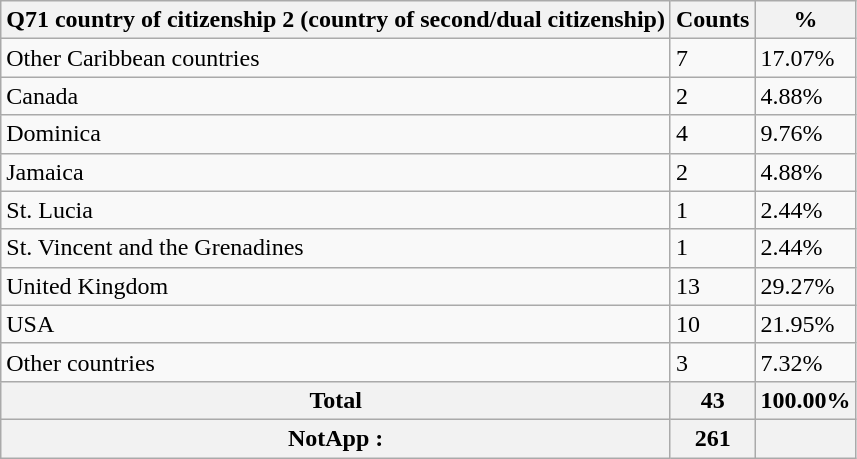<table class="wikitable sortable">
<tr>
<th>Q71 country of citizenship 2 (country of second/dual citizenship)</th>
<th>Counts</th>
<th>%</th>
</tr>
<tr>
<td>Other Caribbean countries</td>
<td>7</td>
<td>17.07%</td>
</tr>
<tr>
<td>Canada</td>
<td>2</td>
<td>4.88%</td>
</tr>
<tr>
<td>Dominica</td>
<td>4</td>
<td>9.76%</td>
</tr>
<tr>
<td>Jamaica</td>
<td>2</td>
<td>4.88%</td>
</tr>
<tr>
<td>St. Lucia</td>
<td>1</td>
<td>2.44%</td>
</tr>
<tr>
<td>St. Vincent and the Grenadines</td>
<td>1</td>
<td>2.44%</td>
</tr>
<tr>
<td>United Kingdom</td>
<td>13</td>
<td>29.27%</td>
</tr>
<tr>
<td>USA</td>
<td>10</td>
<td>21.95%</td>
</tr>
<tr>
<td>Other countries</td>
<td>3</td>
<td>7.32%</td>
</tr>
<tr>
<th>Total</th>
<th>43</th>
<th>100.00%</th>
</tr>
<tr>
<th>NotApp :</th>
<th>261</th>
<th></th>
</tr>
</table>
